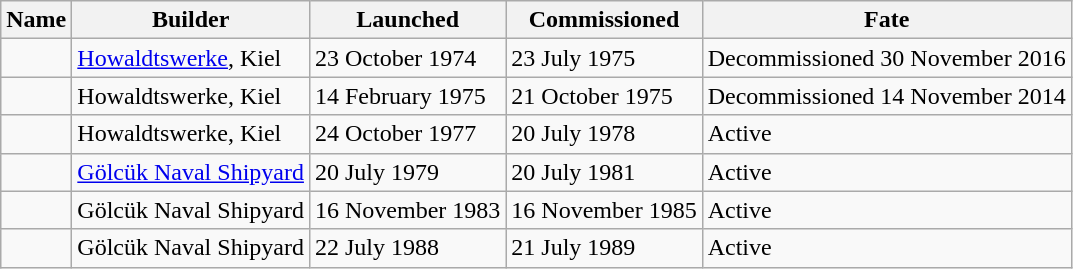<table class="wikitable">
<tr>
<th>Name</th>
<th>Builder</th>
<th>Launched</th>
<th>Commissioned</th>
<th>Fate</th>
</tr>
<tr>
<td></td>
<td> <a href='#'>Howaldtswerke</a>, Kiel</td>
<td>23 October 1974</td>
<td>23 July 1975</td>
<td>Decommissioned 30 November 2016</td>
</tr>
<tr>
<td></td>
<td> Howaldtswerke, Kiel</td>
<td>14 February 1975</td>
<td>21 October 1975</td>
<td>Decommissioned 14 November 2014</td>
</tr>
<tr>
<td></td>
<td> Howaldtswerke, Kiel</td>
<td>24 October 1977</td>
<td>20 July 1978</td>
<td>Active</td>
</tr>
<tr>
<td></td>
<td> <a href='#'>Gölcük Naval Shipyard</a></td>
<td>20 July 1979</td>
<td>20 July 1981</td>
<td>Active</td>
</tr>
<tr>
<td></td>
<td> Gölcük Naval Shipyard</td>
<td>16 November 1983</td>
<td>16 November 1985</td>
<td>Active</td>
</tr>
<tr>
<td></td>
<td> Gölcük Naval Shipyard</td>
<td>22 July 1988</td>
<td>21 July 1989</td>
<td>Active</td>
</tr>
</table>
